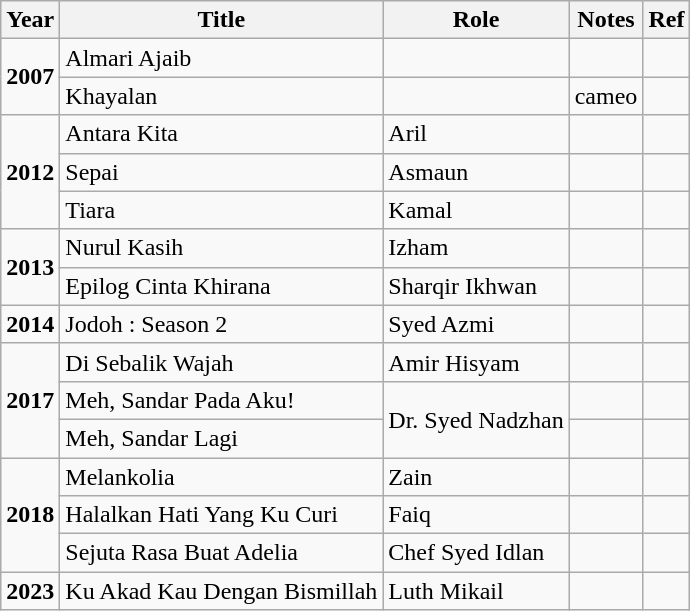<table class="wikitable sortable">
<tr>
<th>Year</th>
<th>Title</th>
<th>Role</th>
<th>Notes</th>
<th>Ref</th>
</tr>
<tr>
<td rowspan="2" style="text-align:center;"><strong>2007</strong></td>
<td>Almari Ajaib</td>
<td></td>
<td></td>
<td></td>
</tr>
<tr>
<td>Khayalan</td>
<td></td>
<td>cameo</td>
<td></td>
</tr>
<tr>
<td rowspan="3" style="text-align:center;"><strong>2012</strong></td>
<td>Antara Kita</td>
<td>Aril</td>
<td></td>
<td></td>
</tr>
<tr>
<td>Sepai</td>
<td>Asmaun</td>
<td></td>
<td></td>
</tr>
<tr>
<td>Tiara</td>
<td>Kamal</td>
<td></td>
<td></td>
</tr>
<tr>
<td rowspan="2" style="text-align:center;"><strong>2013</strong></td>
<td>Nurul Kasih</td>
<td>Izham</td>
<td></td>
<td></td>
</tr>
<tr>
<td>Epilog Cinta Khirana</td>
<td>Sharqir Ikhwan</td>
<td></td>
<td></td>
</tr>
<tr>
<td rowspan="1" style="text-align:center;"><strong>2014</strong></td>
<td>Jodoh : Season 2</td>
<td>Syed Azmi</td>
<td></td>
<td></td>
</tr>
<tr>
<td rowspan="3" style="text-align:center;"><strong>2017</strong></td>
<td>Di Sebalik Wajah</td>
<td>Amir Hisyam</td>
<td></td>
<td></td>
</tr>
<tr>
<td>Meh, Sandar Pada Aku!</td>
<td rowspan="2" style="text-align:center;">Dr. Syed Nadzhan</td>
<td></td>
<td></td>
</tr>
<tr>
<td>Meh, Sandar Lagi</td>
<td></td>
<td></td>
</tr>
<tr>
<td rowspan="3" style="text-align:center;"><strong>2018</strong></td>
<td>Melankolia</td>
<td>Zain</td>
<td></td>
<td></td>
</tr>
<tr>
<td>Halalkan Hati Yang Ku Curi</td>
<td>Faiq</td>
<td></td>
<td></td>
</tr>
<tr>
<td>Sejuta Rasa Buat Adelia</td>
<td>Chef Syed Idlan</td>
<td></td>
<td></td>
</tr>
<tr>
<td rowspan="1" style="text-align:center;"><strong>2023</strong></td>
<td>Ku Akad Kau Dengan Bismillah</td>
<td>Luth Mikail</td>
<td></td>
<td></td>
</tr>
</table>
